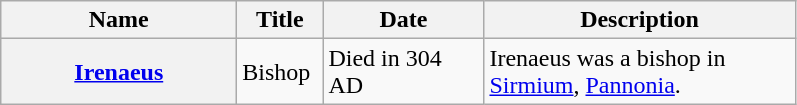<table class="wikitable sortable">
<tr>
<th scope="col" style="width: 150px;">Name</th>
<th scope="col" style="width: 50px;">Title</th>
<th scope="col" style="width: 100px;">Date</th>
<th scope="col" style="width: 200px;">Description</th>
</tr>
<tr>
<th><a href='#'>Irenaeus</a></th>
<td>Bishop</td>
<td>Died in 304 AD</td>
<td>Irenaeus was a bishop in <a href='#'>Sirmium</a>, <a href='#'>Pannonia</a>.</td>
</tr>
</table>
